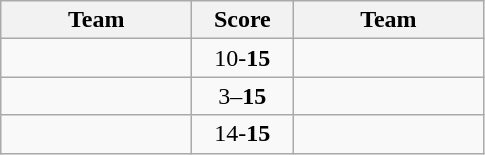<table class="wikitable" style="text-align: center;">
<tr>
<th width=120>Team</th>
<th width=60>Score</th>
<th width=120>Team</th>
</tr>
<tr>
<td align=left></td>
<td>10-<strong>15</strong></td>
<td align=left><strong></strong></td>
</tr>
<tr>
<td align=left></td>
<td>3–<strong>15</strong></td>
<td align=left><strong></strong></td>
</tr>
<tr>
<td align=left></td>
<td>14-<strong>15</strong></td>
<td align=left><strong></strong></td>
</tr>
</table>
